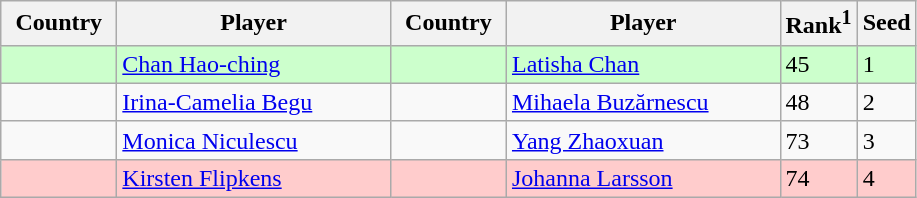<table class="sortable wikitable">
<tr>
<th width="70">Country</th>
<th width="175">Player</th>
<th width="70">Country</th>
<th width="175">Player</th>
<th>Rank<sup>1</sup></th>
<th>Seed</th>
</tr>
<tr style="background:#cfc;">
<td></td>
<td><a href='#'>Chan Hao-ching</a></td>
<td></td>
<td><a href='#'>Latisha Chan</a></td>
<td>45</td>
<td>1</td>
</tr>
<tr>
<td></td>
<td><a href='#'>Irina-Camelia Begu</a></td>
<td></td>
<td><a href='#'>Mihaela Buzărnescu</a></td>
<td>48</td>
<td>2</td>
</tr>
<tr>
<td></td>
<td><a href='#'>Monica Niculescu</a></td>
<td></td>
<td><a href='#'>Yang Zhaoxuan</a></td>
<td>73</td>
<td>3</td>
</tr>
<tr style="background:#fcc;">
<td></td>
<td><a href='#'>Kirsten Flipkens</a></td>
<td></td>
<td><a href='#'>Johanna Larsson</a></td>
<td>74</td>
<td>4</td>
</tr>
</table>
